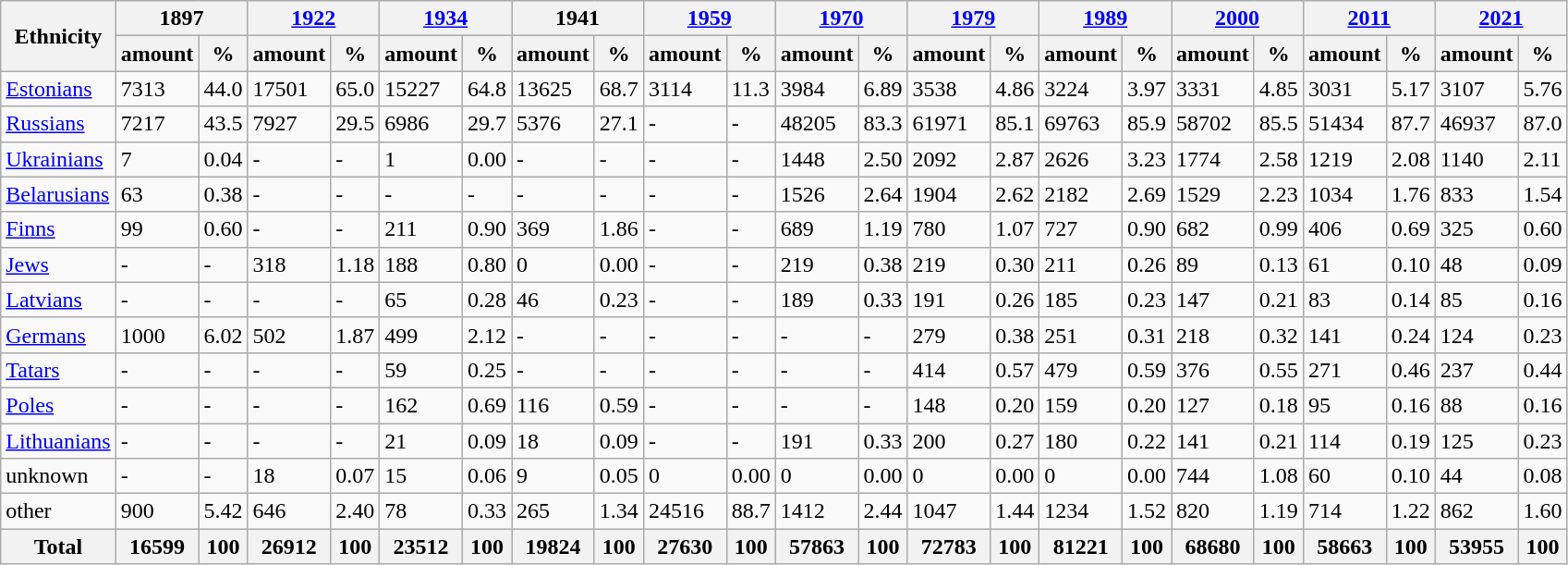<table class="wikitable sortable">
<tr>
<th rowspan="2">Ethnicity</th>
<th colspan="2">1897</th>
<th colspan="2"><a href='#'>1922</a></th>
<th colspan="2"><a href='#'>1934</a></th>
<th colspan="2">1941</th>
<th colspan="2"><a href='#'>1959</a></th>
<th colspan="2"><a href='#'>1970</a></th>
<th colspan="2"><a href='#'>1979</a></th>
<th colspan="2"><a href='#'>1989</a></th>
<th colspan="2"><a href='#'>2000</a></th>
<th colspan="2"><a href='#'>2011</a></th>
<th colspan="2"><a href='#'>2021</a></th>
</tr>
<tr>
<th>amount</th>
<th>%</th>
<th>amount</th>
<th>%</th>
<th>amount</th>
<th>%</th>
<th>amount</th>
<th>%</th>
<th>amount</th>
<th>%</th>
<th>amount</th>
<th>%</th>
<th>amount</th>
<th>%</th>
<th>amount</th>
<th>%</th>
<th>amount</th>
<th>%</th>
<th>amount</th>
<th>%</th>
<th>amount</th>
<th>%</th>
</tr>
<tr>
<td><a href='#'>Estonians</a></td>
<td>7313</td>
<td>44.0</td>
<td>17501</td>
<td>65.0</td>
<td>15227</td>
<td>64.8</td>
<td>13625</td>
<td>68.7</td>
<td>3114</td>
<td>11.3</td>
<td>3984</td>
<td>6.89</td>
<td>3538</td>
<td>4.86</td>
<td>3224</td>
<td>3.97</td>
<td>3331</td>
<td>4.85</td>
<td>3031</td>
<td>5.17</td>
<td>3107</td>
<td>5.76</td>
</tr>
<tr>
<td><a href='#'>Russians</a></td>
<td>7217</td>
<td>43.5</td>
<td>7927</td>
<td>29.5</td>
<td>6986</td>
<td>29.7</td>
<td>5376</td>
<td>27.1</td>
<td>-</td>
<td>-</td>
<td>48205</td>
<td>83.3</td>
<td>61971</td>
<td>85.1</td>
<td>69763</td>
<td>85.9</td>
<td>58702</td>
<td>85.5</td>
<td>51434</td>
<td>87.7</td>
<td>46937</td>
<td>87.0</td>
</tr>
<tr>
<td><a href='#'>Ukrainians</a></td>
<td>7</td>
<td>0.04</td>
<td>-</td>
<td>-</td>
<td>1</td>
<td>0.00</td>
<td>-</td>
<td>-</td>
<td>-</td>
<td>-</td>
<td>1448</td>
<td>2.50</td>
<td>2092</td>
<td>2.87</td>
<td>2626</td>
<td>3.23</td>
<td>1774</td>
<td>2.58</td>
<td>1219</td>
<td>2.08</td>
<td>1140</td>
<td>2.11</td>
</tr>
<tr>
<td><a href='#'>Belarusians</a></td>
<td>63</td>
<td>0.38</td>
<td>-</td>
<td>-</td>
<td>-</td>
<td>-</td>
<td>-</td>
<td>-</td>
<td>-</td>
<td>-</td>
<td>1526</td>
<td>2.64</td>
<td>1904</td>
<td>2.62</td>
<td>2182</td>
<td>2.69</td>
<td>1529</td>
<td>2.23</td>
<td>1034</td>
<td>1.76</td>
<td>833</td>
<td>1.54</td>
</tr>
<tr>
<td><a href='#'>Finns</a></td>
<td>99</td>
<td>0.60</td>
<td>-</td>
<td>-</td>
<td>211</td>
<td>0.90</td>
<td>369</td>
<td>1.86</td>
<td>-</td>
<td>-</td>
<td>689</td>
<td>1.19</td>
<td>780</td>
<td>1.07</td>
<td>727</td>
<td>0.90</td>
<td>682</td>
<td>0.99</td>
<td>406</td>
<td>0.69</td>
<td>325</td>
<td>0.60</td>
</tr>
<tr>
<td><a href='#'>Jews</a></td>
<td>-</td>
<td>-</td>
<td>318</td>
<td>1.18</td>
<td>188</td>
<td>0.80</td>
<td>0</td>
<td>0.00</td>
<td>-</td>
<td>-</td>
<td>219</td>
<td>0.38</td>
<td>219</td>
<td>0.30</td>
<td>211</td>
<td>0.26</td>
<td>89</td>
<td>0.13</td>
<td>61</td>
<td>0.10</td>
<td>48</td>
<td>0.09</td>
</tr>
<tr>
<td><a href='#'>Latvians</a></td>
<td>-</td>
<td>-</td>
<td>-</td>
<td>-</td>
<td>65</td>
<td>0.28</td>
<td>46</td>
<td>0.23</td>
<td>-</td>
<td>-</td>
<td>189</td>
<td>0.33</td>
<td>191</td>
<td>0.26</td>
<td>185</td>
<td>0.23</td>
<td>147</td>
<td>0.21</td>
<td>83</td>
<td>0.14</td>
<td>85</td>
<td>0.16</td>
</tr>
<tr>
<td><a href='#'>Germans</a></td>
<td>1000</td>
<td>6.02</td>
<td>502</td>
<td>1.87</td>
<td>499</td>
<td>2.12</td>
<td>-</td>
<td>-</td>
<td>-</td>
<td>-</td>
<td>-</td>
<td>-</td>
<td>279</td>
<td>0.38</td>
<td>251</td>
<td>0.31</td>
<td>218</td>
<td>0.32</td>
<td>141</td>
<td>0.24</td>
<td>124</td>
<td>0.23</td>
</tr>
<tr>
<td><a href='#'>Tatars</a></td>
<td>-</td>
<td>-</td>
<td>-</td>
<td>-</td>
<td>59</td>
<td>0.25</td>
<td>-</td>
<td>-</td>
<td>-</td>
<td>-</td>
<td>-</td>
<td>-</td>
<td>414</td>
<td>0.57</td>
<td>479</td>
<td>0.59</td>
<td>376</td>
<td>0.55</td>
<td>271</td>
<td>0.46</td>
<td>237</td>
<td>0.44</td>
</tr>
<tr>
<td><a href='#'>Poles</a></td>
<td>-</td>
<td>-</td>
<td>-</td>
<td>-</td>
<td>162</td>
<td>0.69</td>
<td>116</td>
<td>0.59</td>
<td>-</td>
<td>-</td>
<td>-</td>
<td>-</td>
<td>148</td>
<td>0.20</td>
<td>159</td>
<td>0.20</td>
<td>127</td>
<td>0.18</td>
<td>95</td>
<td>0.16</td>
<td>88</td>
<td>0.16</td>
</tr>
<tr>
<td><a href='#'>Lithuanians</a></td>
<td>-</td>
<td>-</td>
<td>-</td>
<td>-</td>
<td>21</td>
<td>0.09</td>
<td>18</td>
<td>0.09</td>
<td>-</td>
<td>-</td>
<td>191</td>
<td>0.33</td>
<td>200</td>
<td>0.27</td>
<td>180</td>
<td>0.22</td>
<td>141</td>
<td>0.21</td>
<td>114</td>
<td>0.19</td>
<td>125</td>
<td>0.23</td>
</tr>
<tr>
<td>unknown</td>
<td>-</td>
<td>-</td>
<td>18</td>
<td>0.07</td>
<td>15</td>
<td>0.06</td>
<td>9</td>
<td>0.05</td>
<td>0</td>
<td>0.00</td>
<td>0</td>
<td>0.00</td>
<td>0</td>
<td>0.00</td>
<td>0</td>
<td>0.00</td>
<td>744</td>
<td>1.08</td>
<td>60</td>
<td>0.10</td>
<td>44</td>
<td>0.08</td>
</tr>
<tr>
<td>other</td>
<td>900</td>
<td>5.42</td>
<td>646</td>
<td>2.40</td>
<td>78</td>
<td>0.33</td>
<td>265</td>
<td>1.34</td>
<td>24516</td>
<td>88.7</td>
<td>1412</td>
<td>2.44</td>
<td>1047</td>
<td>1.44</td>
<td>1234</td>
<td>1.52</td>
<td>820</td>
<td>1.19</td>
<td>714</td>
<td>1.22</td>
<td>862</td>
<td>1.60</td>
</tr>
<tr>
<th>Total</th>
<th>16599</th>
<th>100</th>
<th>26912</th>
<th>100</th>
<th>23512</th>
<th>100</th>
<th>19824</th>
<th>100</th>
<th>27630</th>
<th>100</th>
<th>57863</th>
<th>100</th>
<th>72783</th>
<th>100</th>
<th>81221</th>
<th>100</th>
<th>68680</th>
<th>100</th>
<th>58663</th>
<th>100</th>
<th>53955</th>
<th>100</th>
</tr>
</table>
